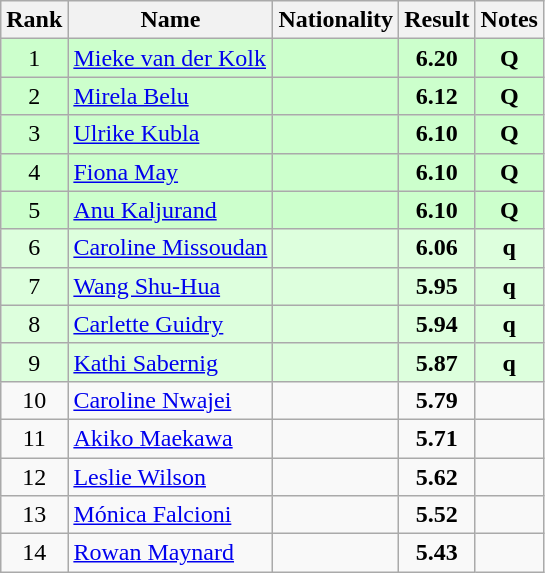<table class="wikitable sortable" style="text-align:center">
<tr>
<th>Rank</th>
<th>Name</th>
<th>Nationality</th>
<th>Result</th>
<th>Notes</th>
</tr>
<tr bgcolor=ccffcc>
<td>1</td>
<td align=left><a href='#'>Mieke van der Kolk</a></td>
<td align=left></td>
<td><strong>6.20</strong></td>
<td><strong>Q</strong></td>
</tr>
<tr bgcolor=ccffcc>
<td>2</td>
<td align=left><a href='#'>Mirela Belu</a></td>
<td align=left></td>
<td><strong>6.12</strong></td>
<td><strong>Q</strong></td>
</tr>
<tr bgcolor=ccffcc>
<td>3</td>
<td align=left><a href='#'>Ulrike Kubla</a></td>
<td align=left></td>
<td><strong>6.10</strong></td>
<td><strong>Q</strong></td>
</tr>
<tr bgcolor=ccffcc>
<td>4</td>
<td align=left><a href='#'>Fiona May</a></td>
<td align=left></td>
<td><strong>6.10</strong></td>
<td><strong>Q</strong></td>
</tr>
<tr bgcolor=ccffcc>
<td>5</td>
<td align=left><a href='#'>Anu Kaljurand</a></td>
<td align=left></td>
<td><strong>6.10</strong></td>
<td><strong>Q</strong></td>
</tr>
<tr bgcolor=ddffdd>
<td>6</td>
<td align=left><a href='#'>Caroline Missoudan</a></td>
<td align=left></td>
<td><strong>6.06</strong></td>
<td><strong>q</strong></td>
</tr>
<tr bgcolor=ddffdd>
<td>7</td>
<td align=left><a href='#'>Wang Shu-Hua</a></td>
<td align=left></td>
<td><strong>5.95</strong></td>
<td><strong>q</strong></td>
</tr>
<tr bgcolor=ddffdd>
<td>8</td>
<td align=left><a href='#'>Carlette Guidry</a></td>
<td align=left></td>
<td><strong>5.94</strong></td>
<td><strong>q</strong></td>
</tr>
<tr bgcolor=ddffdd>
<td>9</td>
<td align=left><a href='#'>Kathi Sabernig</a></td>
<td align=left></td>
<td><strong>5.87</strong></td>
<td><strong>q</strong></td>
</tr>
<tr>
<td>10</td>
<td align=left><a href='#'>Caroline Nwajei</a></td>
<td align=left></td>
<td><strong>5.79</strong></td>
<td></td>
</tr>
<tr>
<td>11</td>
<td align=left><a href='#'>Akiko Maekawa</a></td>
<td align=left></td>
<td><strong>5.71</strong></td>
<td></td>
</tr>
<tr>
<td>12</td>
<td align=left><a href='#'>Leslie Wilson</a></td>
<td align=left></td>
<td><strong>5.62</strong></td>
<td></td>
</tr>
<tr>
<td>13</td>
<td align=left><a href='#'>Mónica Falcioni</a></td>
<td align=left></td>
<td><strong>5.52</strong></td>
<td></td>
</tr>
<tr>
<td>14</td>
<td align=left><a href='#'>Rowan Maynard</a></td>
<td align=left></td>
<td><strong>5.43</strong></td>
<td></td>
</tr>
</table>
